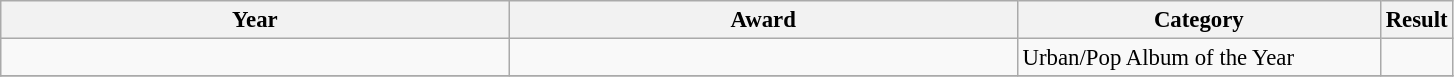<table class="wikitable" style="font-size: 95%;">
<tr align="center">
<th>Year</th>
<th width=35%>Award</th>
<th width=25%>Category</th>
<th width=5%>Result</th>
</tr>
<tr>
<td></td>
<td></td>
<td>Urban/Pop Album of the Year</td>
<td></td>
</tr>
<tr>
</tr>
</table>
